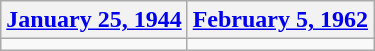<table class=wikitable>
<tr>
<th><a href='#'>January 25, 1944</a></th>
<th><a href='#'>February 5, 1962</a></th>
</tr>
<tr>
<td></td>
<td></td>
</tr>
</table>
